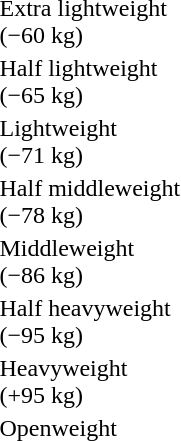<table>
<tr>
<td rowspan=2>Extra lightweight<br>(−60 kg)</td>
<td rowspan=2></td>
<td rowspan=2></td>
<td></td>
</tr>
<tr>
<td></td>
</tr>
<tr>
<td rowspan=2>Half lightweight<br>(−65 kg)</td>
<td rowspan=2></td>
<td rowspan=2></td>
<td></td>
</tr>
<tr>
<td></td>
</tr>
<tr>
<td rowspan=2>Lightweight<br>(−71 kg)</td>
<td rowspan=2></td>
<td rowspan=2></td>
<td></td>
</tr>
<tr>
<td></td>
</tr>
<tr>
<td rowspan=2>Half middleweight<br>(−78 kg)</td>
<td rowspan=2></td>
<td rowspan=2></td>
<td></td>
</tr>
<tr>
<td></td>
</tr>
<tr>
<td rowspan=2>Middleweight<br>(−86 kg)</td>
<td rowspan=2></td>
<td rowspan=2></td>
<td></td>
</tr>
<tr>
<td></td>
</tr>
<tr>
<td rowspan=2>Half heavyweight<br>(−95 kg)</td>
<td rowspan=2></td>
<td rowspan=2></td>
<td></td>
</tr>
<tr>
<td></td>
</tr>
<tr>
<td rowspan=2>Heavyweight<br>(+95 kg)</td>
<td rowspan=2></td>
<td rowspan=2></td>
<td></td>
</tr>
<tr>
<td></td>
</tr>
<tr>
<td rowspan=2>Openweight</td>
<td rowspan=2></td>
<td rowspan=2></td>
<td></td>
</tr>
<tr>
<td></td>
</tr>
</table>
